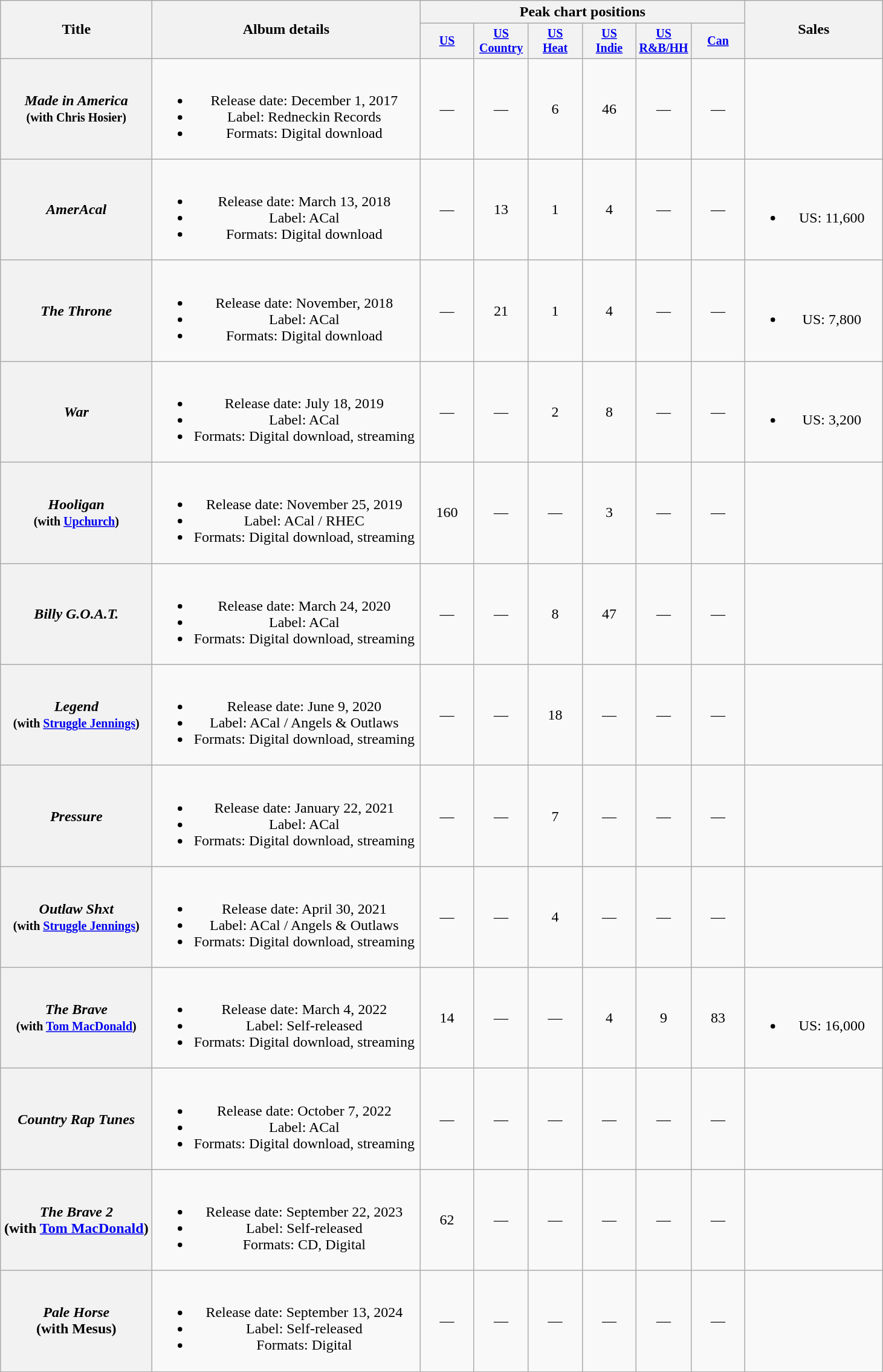<table class="wikitable plainrowheaders" style="text-align:center;">
<tr>
<th rowspan="2" style="width:10em;">Title</th>
<th rowspan="2" style="width:18em;">Album details</th>
<th colspan="6">Peak chart positions</th>
<th rowspan="2" style="width:9em;">Sales</th>
</tr>
<tr style="font-size:smaller;">
<th style="width:4em;"><a href='#'>US</a><br></th>
<th style="width:4em;"><a href='#'>US<br>Country</a><br></th>
<th style="width:4em;"><a href='#'>US<br>Heat</a><br></th>
<th style="width:4em;"><a href='#'>US<br> Indie</a><br></th>
<th style="width:4em;"><a href='#'>US<br>R&B/HH</a><br></th>
<th style="width:4em;"><a href='#'>Can</a><br></th>
</tr>
<tr>
<th scope="row"><em>Made in America</em><br><small>(with Chris Hosier)</small></th>
<td><br><ul><li>Release date: December 1, 2017</li><li>Label: Redneckin Records</li><li>Formats: Digital download</li></ul></td>
<td>—</td>
<td>—</td>
<td>6</td>
<td>46</td>
<td>—</td>
<td>—</td>
<td></td>
</tr>
<tr>
<th scope="row"><em>AmerAcal</em></th>
<td><br><ul><li>Release date: March 13, 2018</li><li>Label: ACal</li><li>Formats: Digital download</li></ul></td>
<td>—</td>
<td>13</td>
<td>1</td>
<td>4</td>
<td>—</td>
<td>—</td>
<td><br><ul><li>US: 11,600</li></ul></td>
</tr>
<tr>
<th scope="row"><em>The Throne</em></th>
<td><br><ul><li>Release date: November, 2018</li><li>Label: ACal</li><li>Formats: Digital download</li></ul></td>
<td>—</td>
<td>21</td>
<td>1</td>
<td>4</td>
<td>—</td>
<td>—</td>
<td><br><ul><li>US: 7,800</li></ul></td>
</tr>
<tr>
<th scope="row"><em>War</em></th>
<td><br><ul><li>Release date: July 18, 2019</li><li>Label: ACal</li><li>Formats: Digital download, streaming</li></ul></td>
<td>—</td>
<td>—</td>
<td>2</td>
<td>8</td>
<td>—</td>
<td>—</td>
<td><br><ul><li>US: 3,200</li></ul></td>
</tr>
<tr>
<th scope="row"><em>Hooligan</em><br><small>(with <a href='#'>Upchurch</a>)</small></th>
<td><br><ul><li>Release date: November 25, 2019</li><li>Label: ACal / RHEC</li><li>Formats: Digital download, streaming</li></ul></td>
<td>160</td>
<td>—</td>
<td>—</td>
<td>3</td>
<td>—</td>
<td>—</td>
<td></td>
</tr>
<tr>
<th scope="row"><em>Billy G.O.A.T.</em></th>
<td><br><ul><li>Release date: March 24, 2020</li><li>Label: ACal</li><li>Formats: Digital download, streaming</li></ul></td>
<td>—</td>
<td>—</td>
<td>8</td>
<td>47</td>
<td>—</td>
<td>—</td>
<td></td>
</tr>
<tr>
<th scope="row"><em>Legend</em><br><small>(with <a href='#'>Struggle Jennings</a>)</small></th>
<td><br><ul><li>Release date: June 9, 2020</li><li>Label: ACal / Angels & Outlaws</li><li>Formats: Digital download, streaming</li></ul></td>
<td>—</td>
<td>—</td>
<td>18</td>
<td>—</td>
<td>—</td>
<td>—</td>
<td></td>
</tr>
<tr>
<th scope="row"><em>Pressure</em></th>
<td><br><ul><li>Release date: January 22, 2021</li><li>Label: ACal</li><li>Formats: Digital download, streaming</li></ul></td>
<td>—</td>
<td>—</td>
<td>7</td>
<td>—</td>
<td>—</td>
<td>—</td>
<td></td>
</tr>
<tr>
<th scope="row"><em>Outlaw Shxt</em><br><small>(with <a href='#'>Struggle Jennings</a>)</small></th>
<td><br><ul><li>Release date: April 30, 2021</li><li>Label: ACal / Angels & Outlaws</li><li>Formats: Digital download, streaming</li></ul></td>
<td>—</td>
<td>—</td>
<td>4</td>
<td>—</td>
<td>—</td>
<td>—</td>
<td></td>
</tr>
<tr>
<th scope="row"><em>The Brave</em><br><small>(with <a href='#'>Tom MacDonald</a>)</small></th>
<td><br><ul><li>Release date: March 4, 2022</li><li>Label: Self-released</li><li>Formats: Digital download, streaming</li></ul></td>
<td>14</td>
<td>—</td>
<td>—</td>
<td>4</td>
<td>9</td>
<td>83</td>
<td><br><ul><li>US: 16,000</li></ul></td>
</tr>
<tr>
<th scope="row"><em>Country Rap Tunes</em></th>
<td><br><ul><li>Release date: October 7, 2022</li><li>Label: ACal</li><li>Formats: Digital download, streaming</li></ul></td>
<td>—</td>
<td>—</td>
<td>—</td>
<td>—</td>
<td>—</td>
<td>—</td>
<td></td>
</tr>
<tr>
<th scope="row"><em>The Brave 2</em><br><span>(with <a href='#'>Tom MacDonald</a>)</span></th>
<td><br><ul><li>Release date: September 22, 2023</li><li>Label: Self-released</li><li>Formats: CD, Digital</li></ul></td>
<td>62</td>
<td>—</td>
<td>—</td>
<td>—</td>
<td>—</td>
<td>—</td>
<td></td>
</tr>
<tr>
<th scope="row"><em>Pale Horse</em><br><span>(with Mesus)</span></th>
<td><br><ul><li>Release date: September 13, 2024</li><li>Label: Self-released</li><li>Formats: Digital</li></ul></td>
<td>—</td>
<td>—</td>
<td>—</td>
<td>—</td>
<td>—</td>
<td>—</td>
<td></td>
</tr>
<tr>
</tr>
</table>
